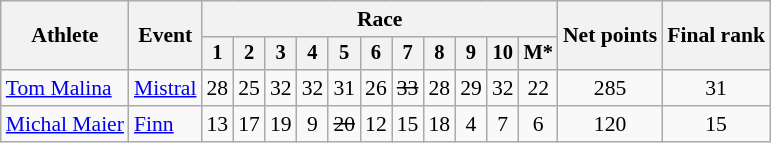<table class="wikitable" style="font-size:90%">
<tr>
<th rowspan=2>Athlete</th>
<th rowspan=2>Event</th>
<th colspan=11>Race</th>
<th rowspan=2>Net points</th>
<th rowspan=2>Final rank</th>
</tr>
<tr style="font-size:95%">
<th>1</th>
<th>2</th>
<th>3</th>
<th>4</th>
<th>5</th>
<th>6</th>
<th>7</th>
<th>8</th>
<th>9</th>
<th>10</th>
<th>M*</th>
</tr>
<tr align=center>
<td align=left><a href='#'>Tom Malina</a></td>
<td align=left><a href='#'>Mistral</a></td>
<td>28</td>
<td>25</td>
<td>32</td>
<td>32</td>
<td>31</td>
<td>26</td>
<td><s>33</s></td>
<td>28</td>
<td>29</td>
<td>32</td>
<td>22</td>
<td>285</td>
<td>31</td>
</tr>
<tr align=center>
<td align=left><a href='#'>Michal Maier</a></td>
<td align=left><a href='#'>Finn</a></td>
<td>13</td>
<td>17</td>
<td>19</td>
<td>9</td>
<td><s>20</s></td>
<td>12</td>
<td>15</td>
<td>18</td>
<td>4</td>
<td>7</td>
<td>6</td>
<td>120</td>
<td>15</td>
</tr>
</table>
